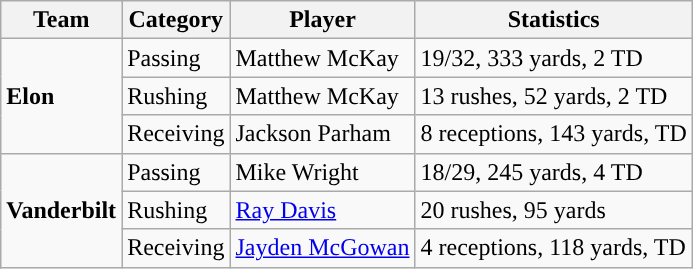<table class="wikitable" style="float: left;">
<tr>
<th>Team</th>
<th>Category</th>
<th>Player</th>
<th>Statistics</th>
</tr>
<tr>
<td rowspan=3><strong>Elon</strong></td>
<td>Passing</td>
<td>Matthew McKay</td>
<td>19/32, 333 yards, 2 TD</td>
</tr>
<tr>
<td>Rushing</td>
<td>Matthew McKay</td>
<td>13 rushes, 52 yards, 2 TD</td>
</tr>
<tr>
<td>Receiving</td>
<td>Jackson Parham</td>
<td>8 receptions, 143 yards, TD</td>
</tr>
<tr>
<td rowspan=3><strong>Vanderbilt</strong></td>
<td>Passing</td>
<td>Mike Wright</td>
<td>18/29, 245 yards, 4 TD</td>
</tr>
<tr>
<td>Rushing</td>
<td><a href='#'>Ray Davis</a></td>
<td>20 rushes, 95 yards</td>
</tr>
<tr>
<td>Receiving</td>
<td><a href='#'>Jayden McGowan</a></td>
<td>4 receptions, 118 yards, TD</td>
</tr>
</table>
